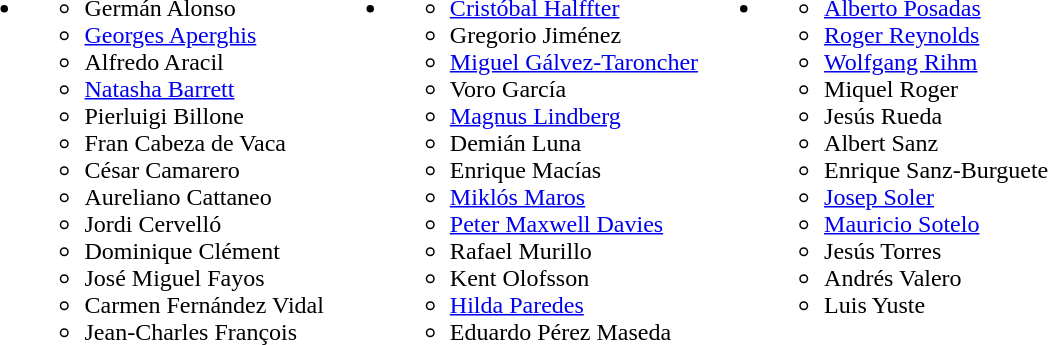<table>
<tr>
<td valign="top"><br><ul><li><ul><li> Germán Alonso</li><li> <a href='#'>Georges Aperghis</a></li><li> Alfredo Aracil</li><li> <a href='#'>Natasha Barrett</a></li><li> Pierluigi Billone</li><li> Fran Cabeza de Vaca</li><li> César Camarero</li><li> Aureliano Cattaneo</li><li> Jordi Cervelló</li><li> Dominique Clément</li><li> José Miguel Fayos</li><li> Carmen Fernández Vidal</li><li> Jean-Charles François</li></ul></li></ul></td>
<td valign="top"><br><ul><li><ul><li> <a href='#'>Cristóbal Halffter</a></li><li> Gregorio Jiménez</li><li> <a href='#'>Miguel Gálvez-Taroncher</a></li><li> Voro García</li><li> <a href='#'>Magnus Lindberg</a></li><li> Demián Luna</li><li> Enrique Macías</li><li> <a href='#'>Miklós Maros</a></li><li> <a href='#'>Peter Maxwell Davies</a></li><li> Rafael Murillo</li><li> Kent Olofsson</li><li> <a href='#'>Hilda Paredes</a></li><li> Eduardo Pérez Maseda</li></ul></li></ul></td>
<td valign="top"><br><ul><li><ul><li> <a href='#'>Alberto Posadas</a></li><li> <a href='#'>Roger Reynolds</a></li><li> <a href='#'>Wolfgang Rihm</a></li><li> Miquel Roger</li><li> Jesús Rueda</li><li> Albert Sanz</li><li> Enrique Sanz-Burguete</li><li> <a href='#'>Josep Soler</a></li><li> <a href='#'>Mauricio Sotelo</a></li><li> Jesús Torres</li><li> Andrés Valero</li><li> Luis Yuste</li></ul></li></ul></td>
</tr>
</table>
